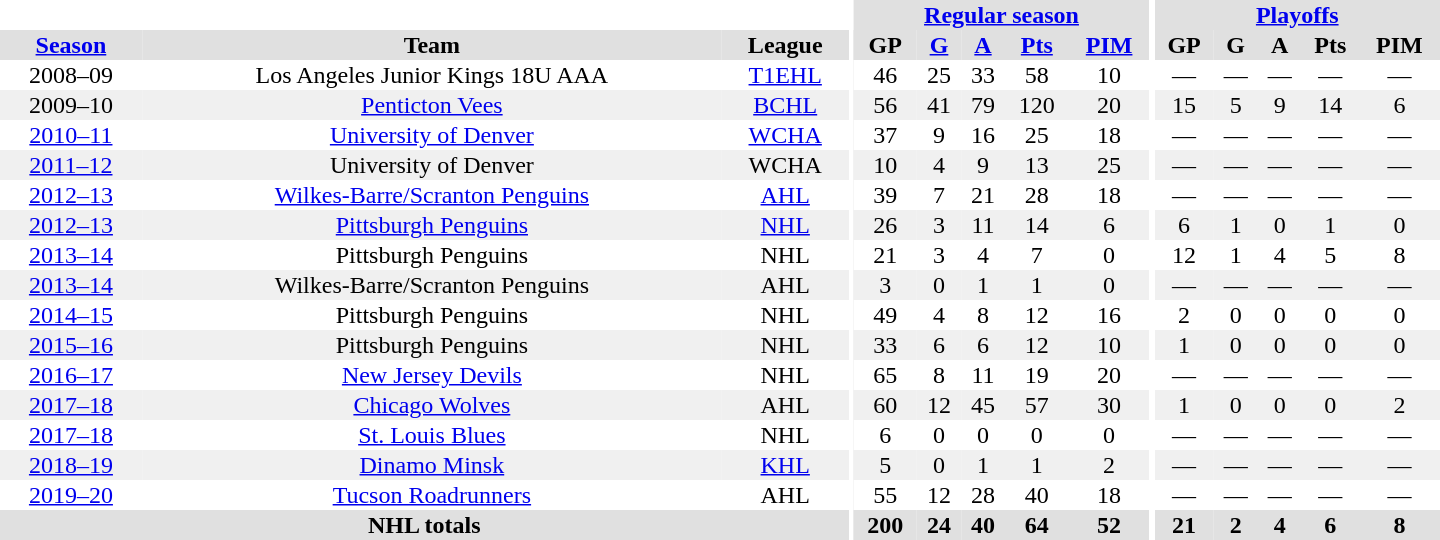<table border="0" cellpadding="1" cellspacing="0" style="text-align:center; width:60em;">
<tr bgcolor="#e0e0e0">
<th colspan="3" bgcolor="#ffffff"></th>
<th rowspan="99" bgcolor="#ffffff"></th>
<th colspan="5"><a href='#'>Regular season</a></th>
<th rowspan="99" bgcolor="#ffffff"></th>
<th colspan="5"><a href='#'>Playoffs</a></th>
</tr>
<tr bgcolor="#e0e0e0">
<th><a href='#'>Season</a></th>
<th>Team</th>
<th>League</th>
<th>GP</th>
<th><a href='#'>G</a></th>
<th><a href='#'>A</a></th>
<th><a href='#'>Pts</a></th>
<th><a href='#'>PIM</a></th>
<th>GP</th>
<th>G</th>
<th>A</th>
<th>Pts</th>
<th>PIM</th>
</tr>
<tr>
<td>2008–09</td>
<td>Los Angeles Junior Kings 18U AAA</td>
<td><a href='#'>T1EHL</a></td>
<td>46</td>
<td>25</td>
<td>33</td>
<td>58</td>
<td>10</td>
<td>—</td>
<td>—</td>
<td>—</td>
<td>—</td>
<td>—</td>
</tr>
<tr bgcolor="#f0f0f0">
<td>2009–10</td>
<td><a href='#'>Penticton Vees</a></td>
<td><a href='#'>BCHL</a></td>
<td>56</td>
<td>41</td>
<td>79</td>
<td>120</td>
<td>20</td>
<td>15</td>
<td>5</td>
<td>9</td>
<td>14</td>
<td>6</td>
</tr>
<tr>
<td><a href='#'>2010–11</a></td>
<td><a href='#'>University of Denver</a></td>
<td><a href='#'>WCHA</a></td>
<td>37</td>
<td>9</td>
<td>16</td>
<td>25</td>
<td>18</td>
<td>—</td>
<td>—</td>
<td>—</td>
<td>—</td>
<td>—</td>
</tr>
<tr bgcolor="#f0f0f0">
<td><a href='#'>2011–12</a></td>
<td>University of Denver</td>
<td>WCHA</td>
<td>10</td>
<td>4</td>
<td>9</td>
<td>13</td>
<td>25</td>
<td>—</td>
<td>—</td>
<td>—</td>
<td>—</td>
<td>—</td>
</tr>
<tr>
<td><a href='#'>2012–13</a></td>
<td><a href='#'>Wilkes-Barre/Scranton Penguins</a></td>
<td><a href='#'>AHL</a></td>
<td>39</td>
<td>7</td>
<td>21</td>
<td>28</td>
<td>18</td>
<td>—</td>
<td>—</td>
<td>—</td>
<td>—</td>
<td>—</td>
</tr>
<tr bgcolor="#f0f0f0">
<td><a href='#'>2012–13</a></td>
<td><a href='#'>Pittsburgh Penguins</a></td>
<td><a href='#'>NHL</a></td>
<td>26</td>
<td>3</td>
<td>11</td>
<td>14</td>
<td>6</td>
<td>6</td>
<td>1</td>
<td>0</td>
<td>1</td>
<td>0</td>
</tr>
<tr>
<td><a href='#'>2013–14</a></td>
<td>Pittsburgh Penguins</td>
<td>NHL</td>
<td>21</td>
<td>3</td>
<td>4</td>
<td>7</td>
<td>0</td>
<td>12</td>
<td>1</td>
<td>4</td>
<td>5</td>
<td>8</td>
</tr>
<tr bgcolor="#f0f0f0">
<td><a href='#'>2013–14</a></td>
<td>Wilkes-Barre/Scranton Penguins</td>
<td>AHL</td>
<td>3</td>
<td>0</td>
<td>1</td>
<td>1</td>
<td>0</td>
<td>—</td>
<td>—</td>
<td>—</td>
<td>—</td>
<td>—</td>
</tr>
<tr>
<td><a href='#'>2014–15</a></td>
<td>Pittsburgh Penguins</td>
<td>NHL</td>
<td>49</td>
<td>4</td>
<td>8</td>
<td>12</td>
<td>16</td>
<td>2</td>
<td>0</td>
<td>0</td>
<td>0</td>
<td>0</td>
</tr>
<tr bgcolor="#f0f0f0">
<td><a href='#'>2015–16</a></td>
<td>Pittsburgh Penguins</td>
<td>NHL</td>
<td>33</td>
<td>6</td>
<td>6</td>
<td>12</td>
<td>10</td>
<td>1</td>
<td>0</td>
<td>0</td>
<td>0</td>
<td>0</td>
</tr>
<tr>
<td><a href='#'>2016–17</a></td>
<td><a href='#'>New Jersey Devils</a></td>
<td>NHL</td>
<td>65</td>
<td>8</td>
<td>11</td>
<td>19</td>
<td>20</td>
<td>—</td>
<td>—</td>
<td>—</td>
<td>—</td>
<td>—</td>
</tr>
<tr bgcolor="#f0f0f0">
<td><a href='#'>2017–18</a></td>
<td><a href='#'>Chicago Wolves</a></td>
<td>AHL</td>
<td>60</td>
<td>12</td>
<td>45</td>
<td>57</td>
<td>30</td>
<td>1</td>
<td>0</td>
<td>0</td>
<td>0</td>
<td>2</td>
</tr>
<tr>
<td><a href='#'>2017–18</a></td>
<td><a href='#'>St. Louis Blues</a></td>
<td>NHL</td>
<td>6</td>
<td>0</td>
<td>0</td>
<td>0</td>
<td>0</td>
<td>—</td>
<td>—</td>
<td>—</td>
<td>—</td>
<td>—</td>
</tr>
<tr bgcolor="#f0f0f0">
<td><a href='#'>2018–19</a></td>
<td><a href='#'>Dinamo Minsk</a></td>
<td><a href='#'>KHL</a></td>
<td>5</td>
<td>0</td>
<td>1</td>
<td>1</td>
<td>2</td>
<td>—</td>
<td>—</td>
<td>—</td>
<td>—</td>
<td>—</td>
</tr>
<tr>
<td><a href='#'>2019–20</a></td>
<td><a href='#'>Tucson Roadrunners</a></td>
<td>AHL</td>
<td>55</td>
<td>12</td>
<td>28</td>
<td>40</td>
<td>18</td>
<td>—</td>
<td>—</td>
<td>—</td>
<td>—</td>
<td>—</td>
</tr>
<tr bgcolor="#e0e0e0">
<th colspan="3">NHL totals</th>
<th>200</th>
<th>24</th>
<th>40</th>
<th>64</th>
<th>52</th>
<th>21</th>
<th>2</th>
<th>4</th>
<th>6</th>
<th>8</th>
</tr>
</table>
